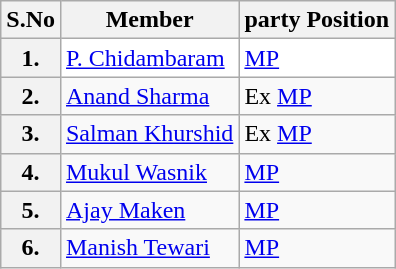<table class="sortable wikitable">
<tr>
<th>S.No</th>
<th style="text-align:center;">Member</th>
<th style="text-align:center;">party Position</th>
</tr>
<tr style="text-align:left; background:#fff;">
<th>1.</th>
<td><a href='#'>P. Chidambaram</a></td>
<td><a href='#'>MP</a></td>
</tr>
<tr>
<th>2.</th>
<td><a href='#'>Anand Sharma</a></td>
<td>Ex <a href='#'>MP</a></td>
</tr>
<tr>
<th>3.</th>
<td><a href='#'>Salman Khurshid</a></td>
<td>Ex <a href='#'>MP</a></td>
</tr>
<tr>
<th>4.</th>
<td><a href='#'>Mukul Wasnik</a></td>
<td><a href='#'>MP</a></td>
</tr>
<tr>
<th>5.</th>
<td><a href='#'>Ajay Maken</a></td>
<td><a href='#'>MP</a></td>
</tr>
<tr>
<th>6.</th>
<td><a href='#'>Manish Tewari</a></td>
<td><a href='#'>MP</a></td>
</tr>
</table>
